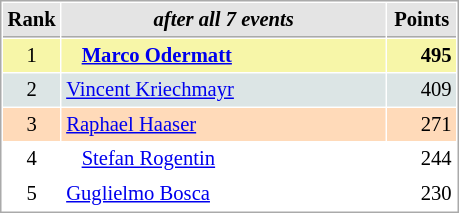<table cellspacing="1" cellpadding="3" style="border:1px solid #AAAAAA;font-size:86%">
<tr style="background-color: #E4E4E4;">
<th style="border-bottom:1px solid #AAAAAA; width: 10px;">Rank</th>
<th style="border-bottom:1px solid #AAAAAA; width: 210px;"><em>after all 7 events</em></th>
<th style="border-bottom:1px solid #AAAAAA; width: 40px;">Points</th>
</tr>
<tr style="background:#f7f6a8;">
<td align=center>1</td>
<td>   <strong><a href='#'>Marco Odermatt</a></strong> </td>
<td align=right><strong>495</strong></td>
</tr>
<tr style="background:#dce5e5;">
<td align=center>2</td>
<td> <a href='#'>Vincent Kriechmayr</a></td>
<td align=right>409</td>
</tr>
<tr style="background:#ffdab9;">
<td align=center>3</td>
<td> <a href='#'>Raphael Haaser</a></td>
<td align=right>271</td>
</tr>
<tr>
<td align=center>4</td>
<td>   <a href='#'>Stefan Rogentin</a></td>
<td align=right>244</td>
</tr>
<tr>
<td align=center>5</td>
<td> <a href='#'>Guglielmo Bosca</a></td>
<td align=right>230</td>
</tr>
</table>
